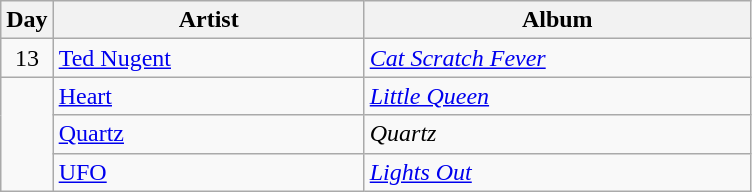<table class="wikitable" border="1">
<tr>
<th>Day</th>
<th width="200">Artist</th>
<th width="250">Album</th>
</tr>
<tr>
<td style="text-align:center;" rowspan="1">13</td>
<td><a href='#'>Ted Nugent</a></td>
<td><em><a href='#'>Cat Scratch Fever</a></em></td>
</tr>
<tr>
<td rowspan="3" style="text-align:center;"></td>
<td><a href='#'>Heart</a></td>
<td><em><a href='#'>Little Queen</a></em></td>
</tr>
<tr>
<td><a href='#'>Quartz</a></td>
<td><em>Quartz</em></td>
</tr>
<tr>
<td><a href='#'>UFO</a></td>
<td><em><a href='#'>Lights Out</a></em></td>
</tr>
</table>
